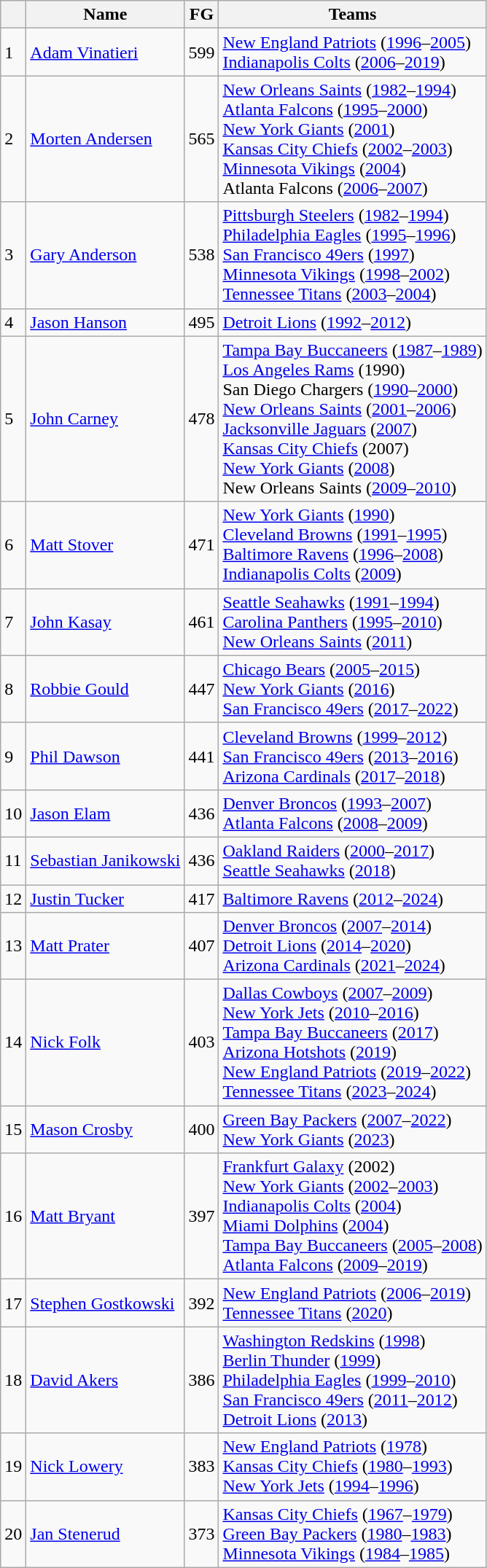<table class="wikitable">
<tr>
<th></th>
<th>Name</th>
<th>FG</th>
<th>Teams</th>
</tr>
<tr>
<td>1</td>
<td><a href='#'>Adam Vinatieri</a></td>
<td>599</td>
<td><a href='#'>New England Patriots</a> (<a href='#'>1996</a>–<a href='#'>2005</a>)<br><a href='#'>Indianapolis Colts</a> (<a href='#'>2006</a>–<a href='#'>2019</a>)</td>
</tr>
<tr>
<td>2</td>
<td><a href='#'>Morten Andersen</a></td>
<td>565</td>
<td><a href='#'>New Orleans Saints</a> (<a href='#'>1982</a>–<a href='#'>1994</a>)<br><a href='#'>Atlanta Falcons</a> (<a href='#'>1995</a>–<a href='#'>2000</a>)<br><a href='#'>New York Giants</a> (<a href='#'>2001</a>)<br><a href='#'>Kansas City Chiefs</a> (<a href='#'>2002</a>–<a href='#'>2003</a>)<br><a href='#'>Minnesota Vikings</a> (<a href='#'>2004</a>)<br>Atlanta Falcons (<a href='#'>2006</a>–<a href='#'>2007</a>)</td>
</tr>
<tr>
<td>3</td>
<td><a href='#'>Gary Anderson</a></td>
<td>538</td>
<td><a href='#'>Pittsburgh Steelers</a> (<a href='#'>1982</a>–<a href='#'>1994</a>)<br><a href='#'>Philadelphia Eagles</a> (<a href='#'>1995</a>–<a href='#'>1996</a>)<br><a href='#'>San Francisco 49ers</a> (<a href='#'>1997</a>)<br><a href='#'>Minnesota Vikings</a> (<a href='#'>1998</a>–<a href='#'>2002</a>)<br><a href='#'>Tennessee Titans</a> (<a href='#'>2003</a>–<a href='#'>2004</a>)</td>
</tr>
<tr>
<td>4</td>
<td><a href='#'>Jason Hanson</a></td>
<td>495</td>
<td><a href='#'>Detroit Lions</a> (<a href='#'>1992</a>–<a href='#'>2012</a>)</td>
</tr>
<tr>
<td>5</td>
<td><a href='#'>John Carney</a></td>
<td>478</td>
<td><a href='#'>Tampa Bay Buccaneers</a> (<a href='#'>1987</a>–<a href='#'>1989</a>)<br><a href='#'>Los Angeles Rams</a> (1990)<br>San Diego Chargers (<a href='#'>1990</a>–<a href='#'>2000</a>)<br><a href='#'>New Orleans Saints</a> (<a href='#'>2001</a>–<a href='#'>2006</a>)<br><a href='#'>Jacksonville Jaguars</a> (<a href='#'>2007</a>)<br><a href='#'>Kansas City Chiefs</a> (2007)<br><a href='#'>New York Giants</a> (<a href='#'>2008</a>)<br>New Orleans Saints (<a href='#'>2009</a>–<a href='#'>2010</a>)</td>
</tr>
<tr>
<td>6</td>
<td><a href='#'>Matt Stover</a></td>
<td>471</td>
<td><a href='#'>New York Giants</a> (<a href='#'>1990</a>)<br><a href='#'>Cleveland Browns</a> (<a href='#'>1991</a>–<a href='#'>1995</a>)<br><a href='#'>Baltimore Ravens</a> (<a href='#'>1996</a>–<a href='#'>2008</a>)<br><a href='#'>Indianapolis Colts</a> (<a href='#'>2009</a>)</td>
</tr>
<tr>
<td>7</td>
<td><a href='#'>John Kasay</a></td>
<td>461</td>
<td><a href='#'>Seattle Seahawks</a> (<a href='#'>1991</a>–<a href='#'>1994</a>)<br><a href='#'>Carolina Panthers</a> (<a href='#'>1995</a>–<a href='#'>2010</a>)<br><a href='#'>New Orleans Saints</a> (<a href='#'>2011</a>)</td>
</tr>
<tr>
<td>8</td>
<td><a href='#'>Robbie Gould</a></td>
<td>447</td>
<td><a href='#'>Chicago Bears</a> (<a href='#'>2005</a>–<a href='#'>2015</a>)<br><a href='#'>New York Giants</a> (<a href='#'>2016</a>)<br><a href='#'>San Francisco 49ers</a> (<a href='#'>2017</a>–<a href='#'>2022</a>)</td>
</tr>
<tr>
<td>9</td>
<td><a href='#'>Phil Dawson</a></td>
<td>441</td>
<td><a href='#'>Cleveland Browns</a> (<a href='#'>1999</a>–<a href='#'>2012</a>)<br><a href='#'>San Francisco 49ers</a> (<a href='#'>2013</a>–<a href='#'>2016</a>)<br><a href='#'>Arizona Cardinals</a> (<a href='#'>2017</a>–<a href='#'>2018</a>)</td>
</tr>
<tr>
<td>10</td>
<td><a href='#'>Jason Elam</a></td>
<td>436</td>
<td><a href='#'>Denver Broncos</a> (<a href='#'>1993</a>–<a href='#'>2007</a>)<br><a href='#'>Atlanta Falcons</a> (<a href='#'>2008</a>–<a href='#'>2009</a>)</td>
</tr>
<tr>
<td>11</td>
<td><a href='#'>Sebastian Janikowski</a></td>
<td>436</td>
<td><a href='#'>Oakland Raiders</a> (<a href='#'>2000</a>–<a href='#'>2017</a>)<br><a href='#'>Seattle Seahawks</a> (<a href='#'>2018</a>)</td>
</tr>
<tr>
<td>12</td>
<td><a href='#'>Justin Tucker</a></td>
<td>417</td>
<td><a href='#'>Baltimore Ravens</a> (<a href='#'>2012</a>–<a href='#'>2024</a>)</td>
</tr>
<tr>
<td>13</td>
<td><a href='#'>Matt Prater</a></td>
<td>407</td>
<td><a href='#'>Denver Broncos</a> (<a href='#'>2007</a>–<a href='#'>2014</a>)<br><a href='#'>Detroit Lions</a> (<a href='#'>2014</a>–<a href='#'>2020</a>)<br><a href='#'>Arizona Cardinals</a> (<a href='#'>2021</a>–<a href='#'>2024</a>)</td>
</tr>
<tr>
<td>14</td>
<td><a href='#'>Nick Folk</a></td>
<td>403</td>
<td><a href='#'>Dallas Cowboys</a> (<a href='#'>2007</a>–<a href='#'>2009</a>)<br><a href='#'>New York Jets</a> (<a href='#'>2010</a>–<a href='#'>2016</a>)<br><a href='#'>Tampa Bay Buccaneers</a> (<a href='#'>2017</a>)<br><a href='#'>Arizona Hotshots</a> (<a href='#'>2019</a>)<br><a href='#'>New England Patriots</a> (<a href='#'>2019</a>–<a href='#'>2022</a>)<br><a href='#'>Tennessee Titans</a> (<a href='#'>2023</a>–<a href='#'>2024</a>)</td>
</tr>
<tr>
<td>15</td>
<td><a href='#'>Mason Crosby</a></td>
<td>400</td>
<td><a href='#'>Green Bay Packers</a> (<a href='#'>2007</a>–<a href='#'>2022</a>)<br><a href='#'>New York Giants</a> (<a href='#'>2023</a>)</td>
</tr>
<tr>
<td>16</td>
<td><a href='#'>Matt Bryant</a></td>
<td>397</td>
<td><a href='#'>Frankfurt Galaxy</a> (2002)<br><a href='#'>New York Giants</a> (<a href='#'>2002</a>–<a href='#'>2003</a>)<br><a href='#'>Indianapolis Colts</a> (<a href='#'>2004</a>)<br><a href='#'>Miami Dolphins</a> (<a href='#'>2004</a>)<br><a href='#'>Tampa Bay Buccaneers</a> (<a href='#'>2005</a>–<a href='#'>2008</a>)<br><a href='#'>Atlanta Falcons</a> (<a href='#'>2009</a>–<a href='#'>2019</a>)</td>
</tr>
<tr>
<td>17</td>
<td><a href='#'>Stephen Gostkowski</a></td>
<td>392</td>
<td><a href='#'>New England Patriots</a> (<a href='#'>2006</a>–<a href='#'>2019</a>)<br><a href='#'>Tennessee Titans</a> (<a href='#'>2020</a>)</td>
</tr>
<tr>
<td>18</td>
<td><a href='#'>David Akers</a></td>
<td>386</td>
<td><a href='#'>Washington Redskins</a> (<a href='#'>1998</a>)<br><a href='#'>Berlin Thunder</a> (<a href='#'>1999</a>)<br><a href='#'>Philadelphia Eagles</a> (<a href='#'>1999</a>–<a href='#'>2010</a>)<br><a href='#'>San Francisco 49ers</a> (<a href='#'>2011</a>–<a href='#'>2012</a>)<br><a href='#'>Detroit Lions</a> (<a href='#'>2013</a>)</td>
</tr>
<tr>
<td>19</td>
<td><a href='#'>Nick Lowery</a></td>
<td>383</td>
<td><a href='#'>New England Patriots</a> (<a href='#'>1978</a>)<br><a href='#'>Kansas City Chiefs</a> (<a href='#'>1980</a>–<a href='#'>1993</a>)<br><a href='#'>New York Jets</a> (<a href='#'>1994</a>–<a href='#'>1996</a>)</td>
</tr>
<tr>
<td>20</td>
<td><a href='#'>Jan Stenerud</a></td>
<td>373</td>
<td><a href='#'>Kansas City Chiefs</a> (<a href='#'>1967</a>–<a href='#'>1979</a>)<br><a href='#'>Green Bay Packers</a> (<a href='#'>1980</a>–<a href='#'>1983</a>)<br><a href='#'>Minnesota Vikings</a> (<a href='#'>1984</a>–<a href='#'>1985</a>)</td>
</tr>
</table>
